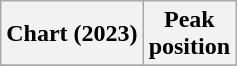<table class="wikitable plainrowheaders" style="text-align:center">
<tr>
<th scope="col">Chart (2023)</th>
<th scope="col">Peak<br>position</th>
</tr>
<tr>
</tr>
</table>
